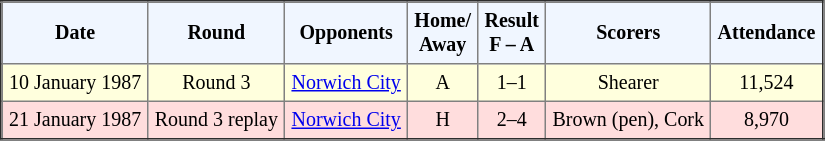<table border="2" cellpadding="4" style="border-collapse:collapse; text-align:center; font-size:smaller;">
<tr style="background:#f0f6ff;">
<th><strong>Date</strong></th>
<th><strong>Round</strong></th>
<th><strong>Opponents</strong></th>
<th><strong>Home/<br>Away</strong></th>
<th><strong>Result<br>F – A</strong></th>
<th><strong>Scorers</strong></th>
<th><strong>Attendance</strong></th>
</tr>
<tr bgcolor="#ffffdd">
<td>10 January 1987</td>
<td>Round 3</td>
<td><a href='#'>Norwich City</a></td>
<td>A</td>
<td>1–1</td>
<td>Shearer</td>
<td>11,524</td>
</tr>
<tr bgcolor="#ffdddd">
<td>21 January 1987</td>
<td>Round 3 replay</td>
<td><a href='#'>Norwich City</a></td>
<td>H</td>
<td>2–4</td>
<td>Brown (pen), Cork</td>
<td>8,970</td>
</tr>
</table>
